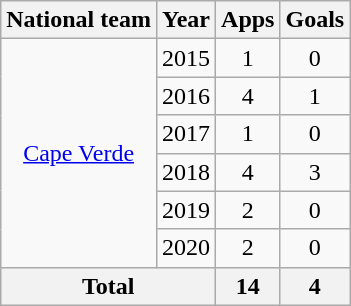<table class=wikitable style="text-align: center">
<tr>
<th>National team</th>
<th>Year</th>
<th>Apps</th>
<th>Goals</th>
</tr>
<tr>
<td rowspan=6><a href='#'>Cape Verde</a></td>
<td>2015</td>
<td>1</td>
<td>0</td>
</tr>
<tr>
<td>2016</td>
<td>4</td>
<td>1</td>
</tr>
<tr>
<td>2017</td>
<td>1</td>
<td>0</td>
</tr>
<tr>
<td>2018</td>
<td>4</td>
<td>3</td>
</tr>
<tr>
<td>2019</td>
<td>2</td>
<td>0</td>
</tr>
<tr>
<td>2020</td>
<td>2</td>
<td>0</td>
</tr>
<tr>
<th colspan=2>Total</th>
<th>14</th>
<th>4</th>
</tr>
</table>
